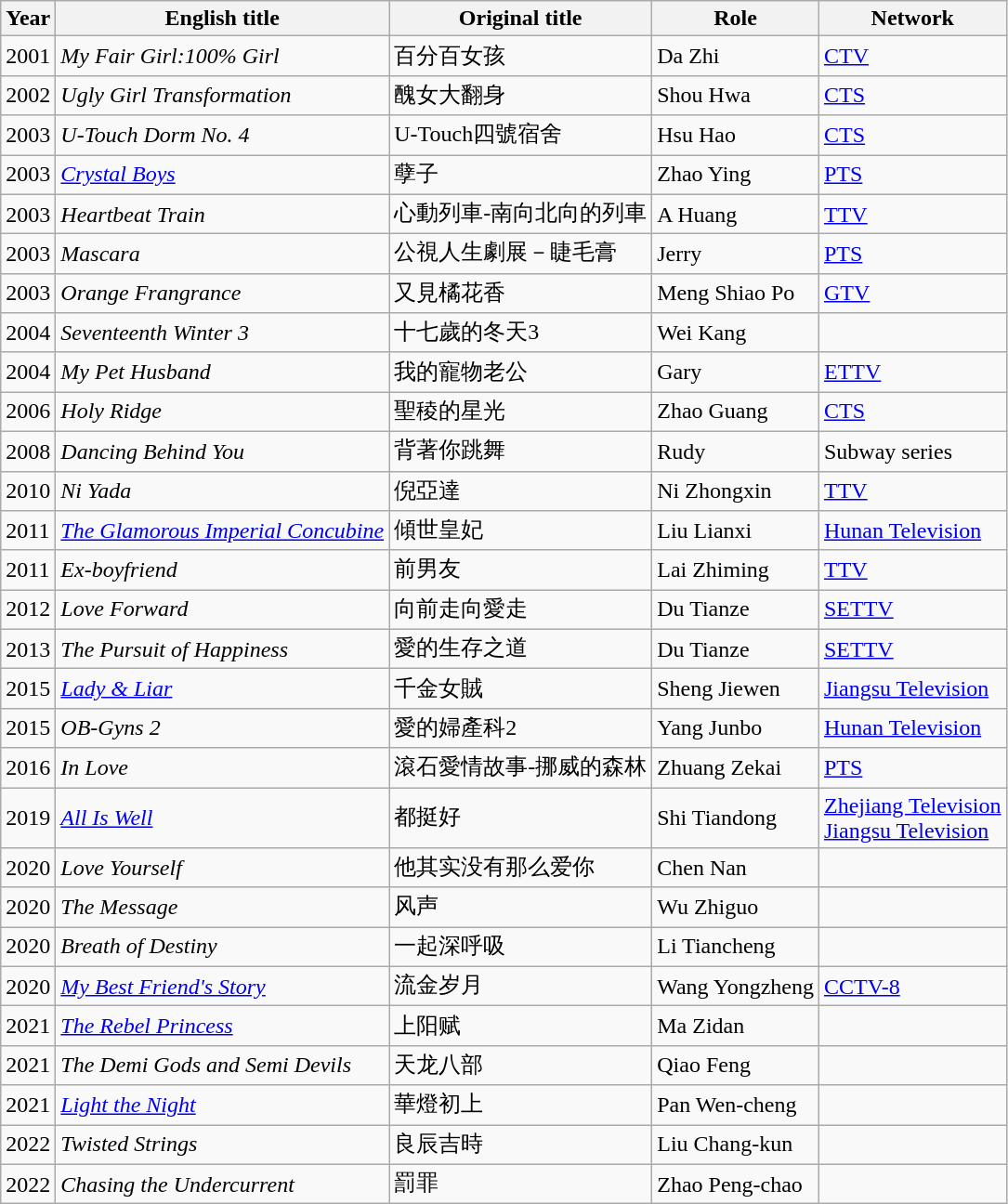<table class="wikitable sortable">
<tr>
<th>Year</th>
<th>English title</th>
<th>Original title</th>
<th>Role</th>
<th>Network</th>
</tr>
<tr>
<td>2001</td>
<td><em>My Fair Girl:100% Girl</em></td>
<td>百分百女孩</td>
<td>Da Zhi</td>
<td><a href='#'>CTV</a></td>
</tr>
<tr>
<td>2002</td>
<td><em>Ugly Girl Transformation</em></td>
<td>醜女大翻身</td>
<td>Shou Hwa</td>
<td><a href='#'>CTS</a></td>
</tr>
<tr>
<td>2003</td>
<td><em>U-Touch Dorm No. 4</em></td>
<td>U-Touch四號宿舍</td>
<td>Hsu Hao</td>
<td><a href='#'>CTS</a></td>
</tr>
<tr>
<td>2003</td>
<td><em><a href='#'>Crystal Boys</a></em></td>
<td>孽子</td>
<td>Zhao Ying</td>
<td><a href='#'>PTS</a></td>
</tr>
<tr>
<td>2003</td>
<td><em>Heartbeat Train</em></td>
<td>心動列車-南向北向的列車</td>
<td>A Huang</td>
<td><a href='#'>TTV</a></td>
</tr>
<tr>
<td>2003</td>
<td><em>Mascara</em></td>
<td>公視人生劇展－睫毛膏</td>
<td>Jerry</td>
<td><a href='#'>PTS</a></td>
</tr>
<tr>
<td>2003</td>
<td><em>Orange Frangrance</em></td>
<td>又見橘花香</td>
<td>Meng Shiao Po</td>
<td><a href='#'>GTV</a></td>
</tr>
<tr>
<td>2004</td>
<td><em>Seventeenth Winter 3</em></td>
<td>十七歲的冬天3</td>
<td>Wei Kang</td>
<td></td>
</tr>
<tr>
<td>2004</td>
<td><em>My Pet Husband</em></td>
<td>我的寵物老公</td>
<td>Gary</td>
<td><a href='#'>ETTV</a></td>
</tr>
<tr>
<td>2006</td>
<td><em>Holy Ridge</em></td>
<td>聖稜的星光</td>
<td>Zhao Guang</td>
<td><a href='#'>CTS</a></td>
</tr>
<tr>
<td>2008</td>
<td><em>Dancing Behind You</em></td>
<td>背著你跳舞</td>
<td>Rudy</td>
<td>Subway series</td>
</tr>
<tr>
<td>2010</td>
<td><em>Ni Yada</em></td>
<td>倪亞達</td>
<td>Ni Zhongxin</td>
<td><a href='#'>TTV</a></td>
</tr>
<tr>
<td>2011</td>
<td><em><a href='#'>The Glamorous Imperial Concubine</a></em></td>
<td>傾世皇妃</td>
<td>Liu Lianxi</td>
<td><a href='#'>Hunan Television</a></td>
</tr>
<tr>
<td>2011</td>
<td><em>Ex-boyfriend</em></td>
<td>前男友</td>
<td>Lai Zhiming</td>
<td><a href='#'>TTV</a></td>
</tr>
<tr>
<td>2012</td>
<td><em>Love Forward</em></td>
<td>向前走向愛走</td>
<td>Du Tianze</td>
<td><a href='#'>SETTV</a></td>
</tr>
<tr>
<td>2013</td>
<td><em>The Pursuit of Happiness</em></td>
<td>愛的生存之道</td>
<td>Du Tianze</td>
<td><a href='#'>SETTV</a></td>
</tr>
<tr>
<td>2015</td>
<td><em><a href='#'>Lady & Liar</a></em></td>
<td>千金女賊</td>
<td>Sheng Jiewen</td>
<td><a href='#'>Jiangsu Television</a></td>
</tr>
<tr>
<td>2015</td>
<td><em>OB-Gyns 2</em></td>
<td>愛的婦產科2</td>
<td>Yang Junbo</td>
<td><a href='#'>Hunan Television</a></td>
</tr>
<tr>
<td>2016</td>
<td><em>In Love</em></td>
<td>滾石愛情故事-挪威的森林</td>
<td>Zhuang Zekai</td>
<td><a href='#'>PTS</a></td>
</tr>
<tr>
<td>2019</td>
<td><em><a href='#'>All Is Well</a></em></td>
<td>都挺好</td>
<td>Shi Tiandong</td>
<td><a href='#'>Zhejiang Television</a><br> <a href='#'>Jiangsu Television</a></td>
</tr>
<tr>
<td>2020</td>
<td><em>Love Yourself</em></td>
<td>他其实没有那么爱你</td>
<td>Chen Nan</td>
<td></td>
</tr>
<tr>
<td>2020</td>
<td><em>The Message</em></td>
<td>风声</td>
<td>Wu Zhiguo</td>
<td></td>
</tr>
<tr>
<td>2020</td>
<td><em>Breath of Destiny</em></td>
<td>一起深呼吸</td>
<td>Li Tiancheng</td>
<td></td>
</tr>
<tr>
<td>2020</td>
<td><em><a href='#'>My Best Friend's Story</a></em></td>
<td>流金岁月</td>
<td>Wang Yongzheng</td>
<td><a href='#'>CCTV-8</a></td>
</tr>
<tr>
<td>2021</td>
<td><em><a href='#'>The Rebel Princess</a></em></td>
<td>上阳赋</td>
<td>Ma Zidan</td>
<td></td>
</tr>
<tr>
<td>2021</td>
<td><em>The Demi Gods and Semi Devils</em></td>
<td>天龙八部</td>
<td>Qiao Feng</td>
<td></td>
</tr>
<tr>
<td>2021</td>
<td><em><a href='#'>Light the Night</a></em></td>
<td>華燈初上</td>
<td>Pan Wen-cheng</td>
<td></td>
</tr>
<tr>
<td>2022</td>
<td><em>Twisted Strings</em></td>
<td>良辰吉時</td>
<td>Liu Chang-kun</td>
<td></td>
</tr>
<tr>
<td>2022</td>
<td><em>Chasing the Undercurrent</em></td>
<td>罰罪</td>
<td>Zhao Peng-chao</td>
<td></td>
</tr>
</table>
